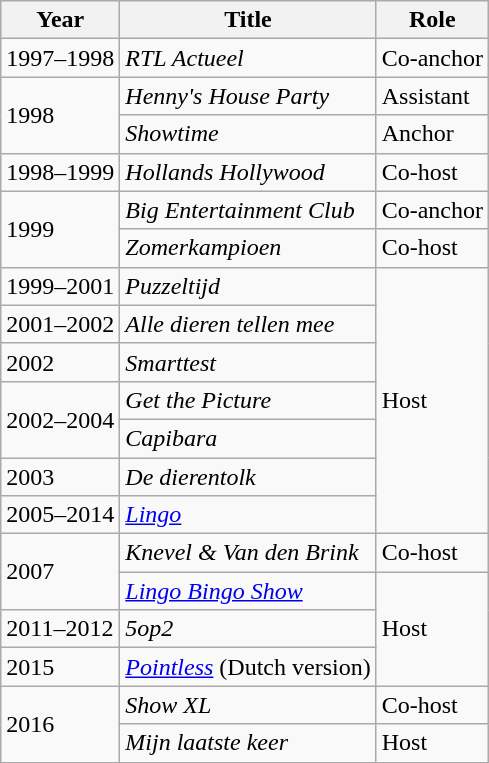<table class="wikitable sortable">
<tr>
<th>Year</th>
<th>Title</th>
<th>Role</th>
</tr>
<tr>
<td>1997–1998</td>
<td><em>RTL Actueel</em></td>
<td>Co-anchor</td>
</tr>
<tr>
<td rowspan="2">1998</td>
<td><em>Henny's House Party</em></td>
<td>Assistant</td>
</tr>
<tr>
<td><em>Showtime</em></td>
<td>Anchor</td>
</tr>
<tr>
<td>1998–1999</td>
<td><em>Hollands Hollywood</em></td>
<td>Co-host</td>
</tr>
<tr>
<td rowspan="2">1999</td>
<td><em>Big Entertainment Club</em></td>
<td>Co-anchor</td>
</tr>
<tr>
<td><em>Zomerkampioen</em></td>
<td>Co-host</td>
</tr>
<tr>
<td>1999–2001</td>
<td><em>Puzzeltijd</em></td>
<td rowspan="7">Host</td>
</tr>
<tr>
<td>2001–2002</td>
<td><em>Alle dieren tellen mee</em></td>
</tr>
<tr>
<td>2002</td>
<td><em>Smarttest</em></td>
</tr>
<tr>
<td rowspan="2">2002–2004</td>
<td><em>Get the Picture</em></td>
</tr>
<tr>
<td><em>Capibara</em></td>
</tr>
<tr>
<td>2003</td>
<td><em>De dierentolk</em></td>
</tr>
<tr>
<td>2005–2014</td>
<td><em><a href='#'>Lingo</a></em></td>
</tr>
<tr>
<td rowspan="2">2007</td>
<td><em>Knevel & Van den Brink</em></td>
<td>Co-host</td>
</tr>
<tr>
<td><em><a href='#'>Lingo Bingo Show</a></em></td>
<td rowspan="3">Host</td>
</tr>
<tr>
<td>2011–2012</td>
<td><em>5op2</em></td>
</tr>
<tr>
<td>2015</td>
<td><em><a href='#'>Pointless</a></em> (Dutch version)</td>
</tr>
<tr>
<td rowspan="2">2016</td>
<td><em>Show XL</em></td>
<td>Co-host</td>
</tr>
<tr>
<td><em>Mijn laatste keer</em></td>
<td>Host</td>
</tr>
</table>
